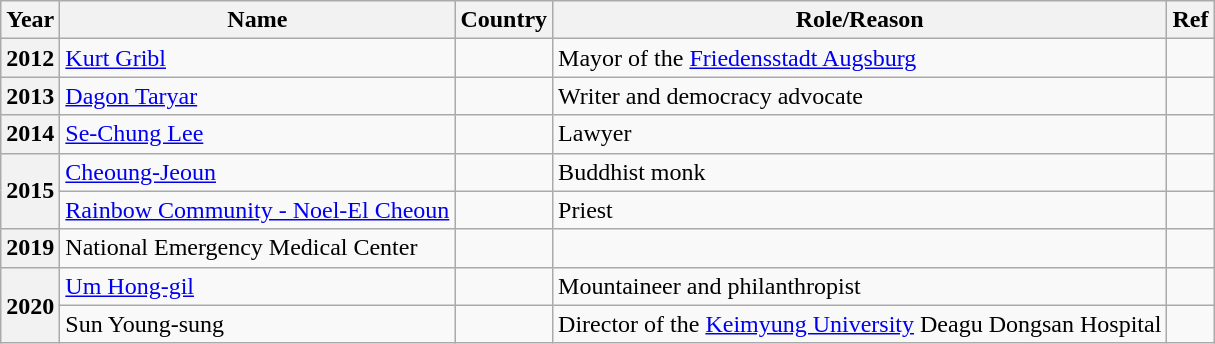<table class="wikitable">
<tr>
<th>Year</th>
<th>Name</th>
<th>Country</th>
<th>Role/Reason</th>
<th>Ref</th>
</tr>
<tr>
<th>2012</th>
<td><a href='#'>Kurt Gribl</a></td>
<td></td>
<td>Mayor of the <a href='#'>Friedensstadt Augsburg</a></td>
<td></td>
</tr>
<tr>
<th>2013</th>
<td><a href='#'>Dagon Taryar</a></td>
<td></td>
<td>Writer and democracy advocate</td>
<td></td>
</tr>
<tr>
<th>2014</th>
<td><a href='#'>Se-Chung Lee</a></td>
<td></td>
<td>Lawyer</td>
<td></td>
</tr>
<tr>
<th rowspan="2">2015</th>
<td><a href='#'>Cheoung-Jeoun</a></td>
<td></td>
<td>Buddhist monk</td>
<td></td>
</tr>
<tr>
<td><a href='#'>Rainbow Community - Noel-El Cheoun</a></td>
<td></td>
<td>Priest</td>
<td></td>
</tr>
<tr>
<th>2019</th>
<td>National Emergency Medical Center</td>
<td></td>
<td></td>
<td></td>
</tr>
<tr>
<th rowspan="2">2020</th>
<td><a href='#'>Um Hong-gil</a></td>
<td></td>
<td>Mountaineer and philanthropist</td>
<td></td>
</tr>
<tr>
<td>Sun Young-sung</td>
<td></td>
<td>Director of the <a href='#'>Keimyung University</a> Deagu Dongsan Hospital</td>
<td></td>
</tr>
</table>
